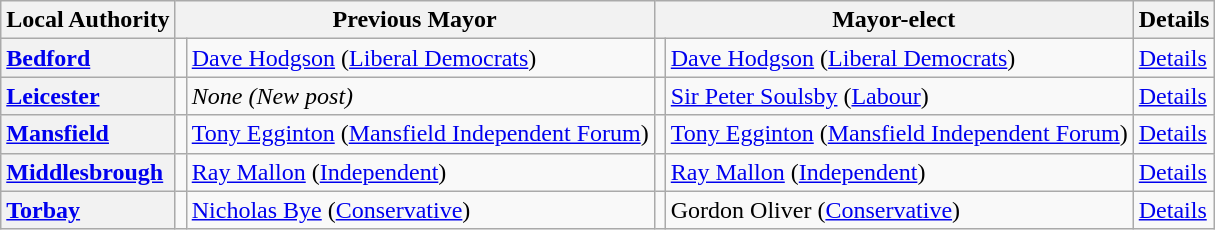<table class="wikitable">
<tr>
<th scope="col">Local Authority</th>
<th colspan=2>Previous Mayor</th>
<th colspan=2>Mayor-elect</th>
<th scope="col">Details</th>
</tr>
<tr>
<th scope="row" style="text-align: left;"><a href='#'>Bedford</a></th>
<td></td>
<td><a href='#'>Dave Hodgson</a> (<a href='#'>Liberal Democrats</a>)</td>
<td></td>
<td><a href='#'>Dave Hodgson</a> (<a href='#'>Liberal Democrats</a>)</td>
<td><a href='#'>Details</a></td>
</tr>
<tr>
<th scope="row" style="text-align: left;"><a href='#'>Leicester</a></th>
<td></td>
<td><em>None (New post)</em></td>
<td></td>
<td><a href='#'>Sir Peter Soulsby</a> (<a href='#'>Labour</a>)</td>
<td><a href='#'>Details</a></td>
</tr>
<tr>
<th scope="row" style="text-align: left;"><a href='#'>Mansfield</a></th>
<td></td>
<td><a href='#'>Tony Egginton</a> (<a href='#'>Mansfield Independent Forum</a>)</td>
<td></td>
<td><a href='#'>Tony Egginton</a> (<a href='#'>Mansfield Independent Forum</a>)</td>
<td><a href='#'>Details</a></td>
</tr>
<tr>
<th scope="row" style="text-align: left;"><a href='#'>Middlesbrough</a></th>
<td></td>
<td><a href='#'>Ray Mallon</a> (<a href='#'>Independent</a>)</td>
<td></td>
<td><a href='#'>Ray Mallon</a> (<a href='#'>Independent</a>)</td>
<td><a href='#'>Details</a></td>
</tr>
<tr>
<th scope="row" style="text-align: left;"><a href='#'>Torbay</a></th>
<td></td>
<td><a href='#'>Nicholas Bye</a> (<a href='#'>Conservative</a>)</td>
<td></td>
<td>Gordon Oliver (<a href='#'>Conservative</a>)</td>
<td><a href='#'>Details</a></td>
</tr>
</table>
